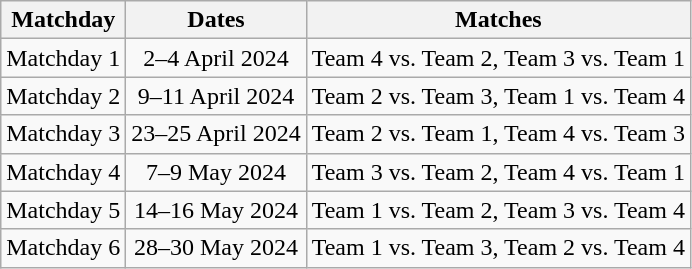<table class="wikitable" style="text-align:center">
<tr>
<th>Matchday</th>
<th>Dates</th>
<th>Matches</th>
</tr>
<tr>
<td>Matchday 1</td>
<td>2–4 April 2024</td>
<td>Team 4 vs. Team 2, Team 3 vs. Team 1</td>
</tr>
<tr>
<td>Matchday 2</td>
<td>9–11 April 2024</td>
<td>Team 2 vs. Team 3, Team 1 vs. Team 4</td>
</tr>
<tr>
<td>Matchday 3</td>
<td>23–25 April 2024</td>
<td>Team 2 vs. Team 1, Team 4 vs. Team 3</td>
</tr>
<tr>
<td>Matchday 4</td>
<td>7–9 May 2024</td>
<td>Team 3 vs. Team 2, Team 4 vs. Team 1</td>
</tr>
<tr>
<td>Matchday 5</td>
<td>14–16 May 2024</td>
<td>Team 1 vs. Team 2, Team 3 vs. Team 4</td>
</tr>
<tr>
<td>Matchday 6</td>
<td>28–30 May 2024</td>
<td>Team 1 vs. Team 3, Team 2 vs. Team 4</td>
</tr>
</table>
